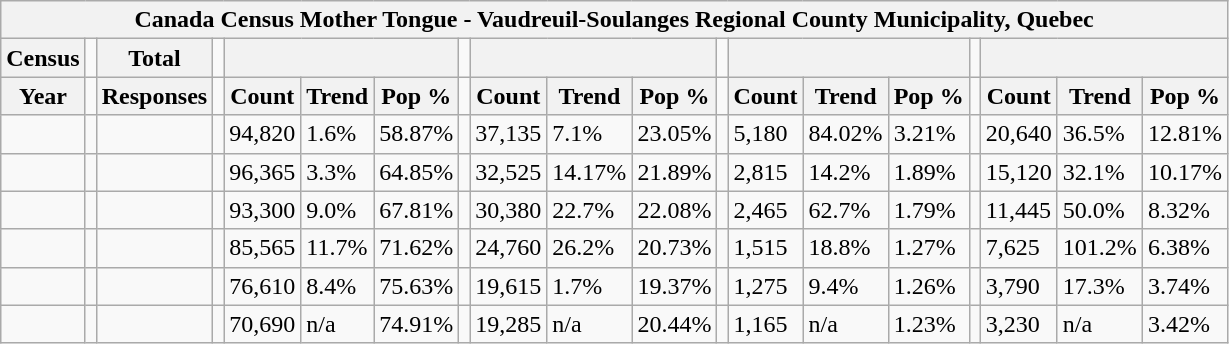<table class="wikitable">
<tr>
<th colspan="19">Canada Census Mother Tongue - Vaudreuil-Soulanges Regional County Municipality, Quebec</th>
</tr>
<tr>
<th>Census</th>
<td></td>
<th>Total</th>
<td colspan="1"></td>
<th colspan="3"></th>
<td colspan="1"></td>
<th colspan="3"></th>
<td colspan="1"></td>
<th colspan="3"></th>
<td colspan="1"></td>
<th colspan="3"></th>
</tr>
<tr>
<th>Year</th>
<td></td>
<th>Responses</th>
<td></td>
<th>Count</th>
<th>Trend</th>
<th>Pop %</th>
<td></td>
<th>Count</th>
<th>Trend</th>
<th>Pop %</th>
<td></td>
<th>Count</th>
<th>Trend</th>
<th>Pop %</th>
<td></td>
<th>Count</th>
<th>Trend</th>
<th>Pop %</th>
</tr>
<tr>
<td></td>
<td></td>
<td></td>
<td></td>
<td>94,820</td>
<td> 1.6%</td>
<td>58.87%</td>
<td></td>
<td>37,135</td>
<td> 7.1%</td>
<td>23.05%</td>
<td></td>
<td>5,180</td>
<td> 84.02%</td>
<td>3.21%</td>
<td></td>
<td>20,640</td>
<td> 36.5%</td>
<td>12.81%</td>
</tr>
<tr>
<td></td>
<td></td>
<td></td>
<td></td>
<td>96,365</td>
<td> 3.3%</td>
<td>64.85%</td>
<td></td>
<td>32,525</td>
<td> 14.17%</td>
<td>21.89%</td>
<td></td>
<td>2,815</td>
<td> 14.2%</td>
<td>1.89%</td>
<td></td>
<td>15,120</td>
<td> 32.1%</td>
<td>10.17%</td>
</tr>
<tr>
<td></td>
<td></td>
<td></td>
<td></td>
<td>93,300</td>
<td> 9.0%</td>
<td>67.81%</td>
<td></td>
<td>30,380</td>
<td> 22.7%</td>
<td>22.08%</td>
<td></td>
<td>2,465</td>
<td> 62.7%</td>
<td>1.79%</td>
<td></td>
<td>11,445</td>
<td> 50.0%</td>
<td>8.32%</td>
</tr>
<tr>
<td></td>
<td></td>
<td></td>
<td></td>
<td>85,565</td>
<td> 11.7%</td>
<td>71.62%</td>
<td></td>
<td>24,760</td>
<td> 26.2%</td>
<td>20.73%</td>
<td></td>
<td>1,515</td>
<td> 18.8%</td>
<td>1.27%</td>
<td></td>
<td>7,625</td>
<td> 101.2%</td>
<td>6.38%</td>
</tr>
<tr>
<td></td>
<td></td>
<td></td>
<td></td>
<td>76,610</td>
<td> 8.4%</td>
<td>75.63%</td>
<td></td>
<td>19,615</td>
<td> 1.7%</td>
<td>19.37%</td>
<td></td>
<td>1,275</td>
<td> 9.4%</td>
<td>1.26%</td>
<td></td>
<td>3,790</td>
<td> 17.3%</td>
<td>3.74%</td>
</tr>
<tr>
<td></td>
<td></td>
<td></td>
<td></td>
<td>70,690</td>
<td>n/a</td>
<td>74.91%</td>
<td></td>
<td>19,285</td>
<td>n/a</td>
<td>20.44%</td>
<td></td>
<td>1,165</td>
<td>n/a</td>
<td>1.23%</td>
<td></td>
<td>3,230</td>
<td>n/a</td>
<td>3.42%</td>
</tr>
</table>
